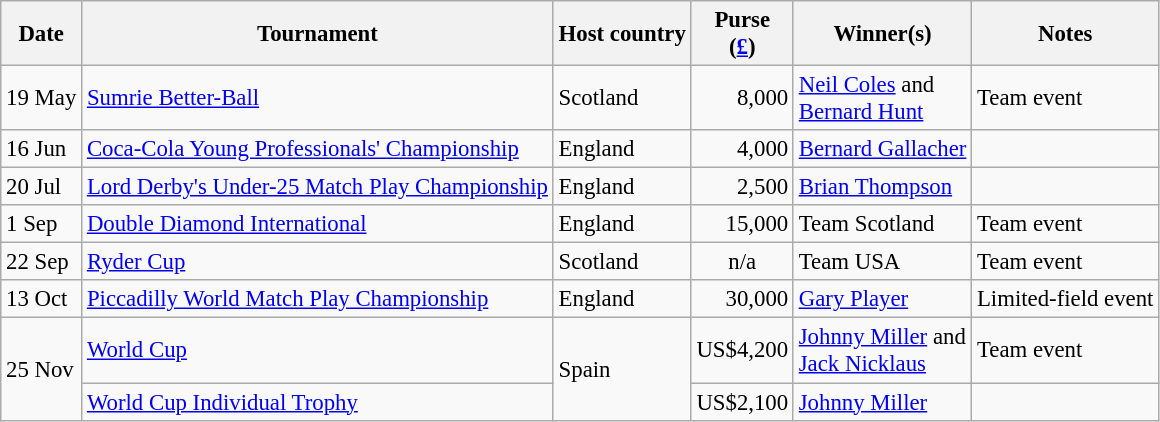<table class="wikitable" style="font-size:95%">
<tr>
<th>Date</th>
<th>Tournament</th>
<th>Host country</th>
<th>Purse<br>(<a href='#'>£</a>)</th>
<th>Winner(s)</th>
<th>Notes</th>
</tr>
<tr>
<td>19 May</td>
<td><a href='#'>Sumrie Better-Ball</a></td>
<td>Scotland</td>
<td align=right>8,000</td>
<td> <a href='#'>Neil Coles</a> and<br> <a href='#'>Bernard Hunt</a></td>
<td>Team event</td>
</tr>
<tr>
<td>16 Jun</td>
<td><a href='#'>Coca-Cola Young Professionals' Championship</a></td>
<td>England</td>
<td align=right>4,000</td>
<td> <a href='#'>Bernard Gallacher</a></td>
<td></td>
</tr>
<tr>
<td>20 Jul</td>
<td><a href='#'>Lord Derby's Under-25 Match Play Championship</a></td>
<td>England</td>
<td align=right>2,500</td>
<td> <a href='#'>Brian Thompson</a></td>
<td></td>
</tr>
<tr>
<td>1 Sep</td>
<td><a href='#'>Double Diamond International</a></td>
<td>England</td>
<td align=right>15,000</td>
<td> Team Scotland</td>
<td>Team event</td>
</tr>
<tr>
<td>22 Sep</td>
<td><a href='#'>Ryder Cup</a></td>
<td>Scotland</td>
<td align=center>n/a</td>
<td> Team USA</td>
<td>Team event</td>
</tr>
<tr>
<td>13 Oct</td>
<td><a href='#'>Piccadilly World Match Play Championship</a></td>
<td>England</td>
<td align=right>30,000</td>
<td> <a href='#'>Gary Player</a></td>
<td>Limited-field event</td>
</tr>
<tr>
<td rowspan=2>25 Nov</td>
<td><a href='#'>World Cup</a></td>
<td rowspan=2>Spain</td>
<td align=right>US$4,200</td>
<td> <a href='#'>Johnny Miller</a> and<br> <a href='#'>Jack Nicklaus</a></td>
<td>Team event</td>
</tr>
<tr>
<td><a href='#'>World Cup Individual Trophy</a></td>
<td align=right>US$2,100</td>
<td> <a href='#'>Johnny Miller</a></td>
<td></td>
</tr>
</table>
